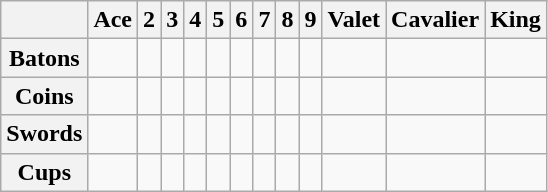<table class="wikitable">
<tr>
<th scope="col"></th>
<th scope="col">Ace</th>
<th scope="col">2</th>
<th scope="col">3</th>
<th scope="col">4</th>
<th scope="col">5</th>
<th scope="col">6</th>
<th scope="col">7</th>
<th scope="col">8</th>
<th scope="col">9</th>
<th scope="col">Valet</th>
<th scope="col">Cavalier</th>
<th scope="col">King</th>
</tr>
<tr>
<th scope="row">Batons</th>
<td></td>
<td></td>
<td></td>
<td></td>
<td></td>
<td></td>
<td></td>
<td></td>
<td></td>
<td></td>
<td></td>
<td></td>
</tr>
<tr>
<th scope="row">Coins</th>
<td></td>
<td></td>
<td></td>
<td></td>
<td></td>
<td></td>
<td></td>
<td></td>
<td></td>
<td></td>
<td></td>
<td></td>
</tr>
<tr>
<th scope="row">Swords</th>
<td></td>
<td></td>
<td></td>
<td></td>
<td></td>
<td></td>
<td></td>
<td></td>
<td></td>
<td></td>
<td></td>
<td></td>
</tr>
<tr>
<th scope="row">Cups</th>
<td></td>
<td></td>
<td></td>
<td></td>
<td></td>
<td></td>
<td></td>
<td></td>
<td></td>
<td></td>
<td></td>
<td></td>
</tr>
</table>
